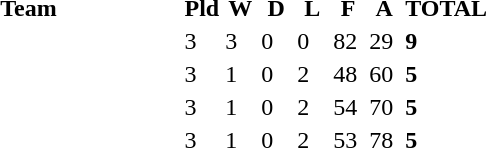<table>
<tr>
<td><br></td>
</tr>
<tr border=1 cellpadding=5 cellspacing=0>
<th width="200">Team</th>
<th width="20">Pld</th>
<th width="20">W</th>
<th width="20">D</th>
<th width="20">L</th>
<th width="20">F</th>
<th width="20">A</th>
<th width="20">TOTAL</th>
</tr>
<tr>
<td align=left></td>
<td>3</td>
<td>3</td>
<td>0</td>
<td>0</td>
<td>82</td>
<td>29</td>
<td><strong>9</strong></td>
</tr>
<tr>
<td align=left></td>
<td>3</td>
<td>1</td>
<td>0</td>
<td>2</td>
<td>48</td>
<td>60</td>
<td><strong>5</strong></td>
</tr>
<tr>
<td align=left></td>
<td>3</td>
<td>1</td>
<td>0</td>
<td>2</td>
<td>54</td>
<td>70</td>
<td><strong>5</strong></td>
</tr>
<tr>
<td align=left></td>
<td>3</td>
<td>1</td>
<td>0</td>
<td>2</td>
<td>53</td>
<td>78</td>
<td><strong>5</strong></td>
</tr>
</table>
